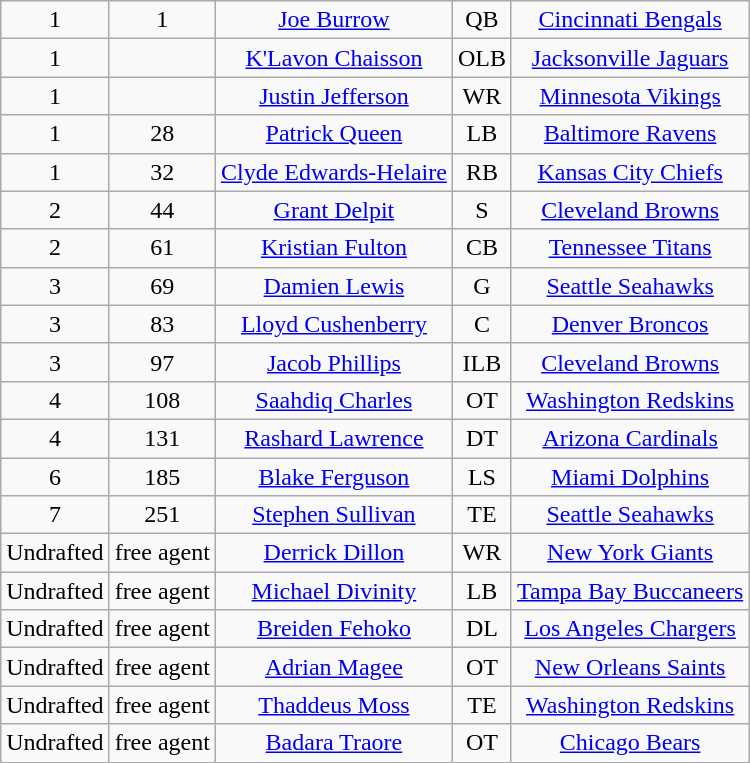<table class="wikitable" style="text-align:center">
<tr>
<td>1</td>
<td>1</td>
<td><a href='#'>Joe Burrow</a></td>
<td>QB</td>
<td><a href='#'>Cincinnati Bengals</a></td>
</tr>
<tr>
<td>1</td>
<td></td>
<td><a href='#'>K'Lavon Chaisson</a></td>
<td>OLB</td>
<td><a href='#'>Jacksonville Jaguars</a></td>
</tr>
<tr>
<td>1</td>
<td></td>
<td><a href='#'>Justin Jefferson</a></td>
<td>WR</td>
<td><a href='#'>Minnesota Vikings</a></td>
</tr>
<tr>
<td>1</td>
<td>28</td>
<td><a href='#'>Patrick Queen</a></td>
<td>LB</td>
<td><a href='#'>Baltimore Ravens</a></td>
</tr>
<tr>
<td>1</td>
<td>32</td>
<td><a href='#'>Clyde Edwards-Helaire</a></td>
<td>RB</td>
<td><a href='#'>Kansas City Chiefs</a></td>
</tr>
<tr>
<td>2</td>
<td>44</td>
<td><a href='#'>Grant Delpit</a></td>
<td>S</td>
<td><a href='#'>Cleveland Browns</a></td>
</tr>
<tr>
<td>2</td>
<td>61</td>
<td><a href='#'>Kristian Fulton</a></td>
<td>CB</td>
<td><a href='#'>Tennessee Titans</a></td>
</tr>
<tr>
<td>3</td>
<td>69</td>
<td><a href='#'>Damien Lewis</a></td>
<td>G</td>
<td><a href='#'>Seattle Seahawks</a></td>
</tr>
<tr>
<td>3</td>
<td>83</td>
<td><a href='#'>Lloyd Cushenberry</a></td>
<td>C</td>
<td><a href='#'>Denver Broncos</a></td>
</tr>
<tr>
<td>3</td>
<td>97</td>
<td><a href='#'>Jacob Phillips</a></td>
<td>ILB</td>
<td><a href='#'>Cleveland Browns</a></td>
</tr>
<tr>
<td>4</td>
<td>108</td>
<td><a href='#'>Saahdiq Charles</a></td>
<td>OT</td>
<td><a href='#'>Washington Redskins</a></td>
</tr>
<tr>
<td>4</td>
<td>131</td>
<td><a href='#'>Rashard Lawrence</a></td>
<td>DT</td>
<td><a href='#'>Arizona Cardinals</a></td>
</tr>
<tr>
<td>6</td>
<td>185</td>
<td><a href='#'>Blake Ferguson</a></td>
<td>LS</td>
<td><a href='#'>Miami Dolphins</a></td>
</tr>
<tr>
<td>7</td>
<td>251</td>
<td><a href='#'>Stephen Sullivan</a></td>
<td>TE</td>
<td><a href='#'>Seattle Seahawks</a></td>
</tr>
<tr>
<td>Undrafted</td>
<td>free agent</td>
<td><a href='#'>Derrick Dillon</a></td>
<td>WR</td>
<td><a href='#'>New York Giants</a></td>
</tr>
<tr>
<td>Undrafted</td>
<td>free agent</td>
<td><a href='#'>Michael Divinity</a></td>
<td>LB</td>
<td><a href='#'>Tampa Bay Buccaneers</a></td>
</tr>
<tr>
<td>Undrafted</td>
<td>free agent</td>
<td><a href='#'>Breiden Fehoko</a></td>
<td>DL</td>
<td><a href='#'>Los Angeles Chargers</a></td>
</tr>
<tr>
<td>Undrafted</td>
<td>free agent</td>
<td><a href='#'>Adrian Magee</a></td>
<td>OT</td>
<td><a href='#'>New Orleans Saints</a></td>
</tr>
<tr>
<td>Undrafted</td>
<td>free agent</td>
<td><a href='#'>Thaddeus Moss</a></td>
<td>TE</td>
<td><a href='#'>Washington Redskins</a></td>
</tr>
<tr>
<td>Undrafted</td>
<td>free agent</td>
<td><a href='#'>Badara Traore</a></td>
<td>OT</td>
<td><a href='#'>Chicago Bears</a></td>
</tr>
</table>
